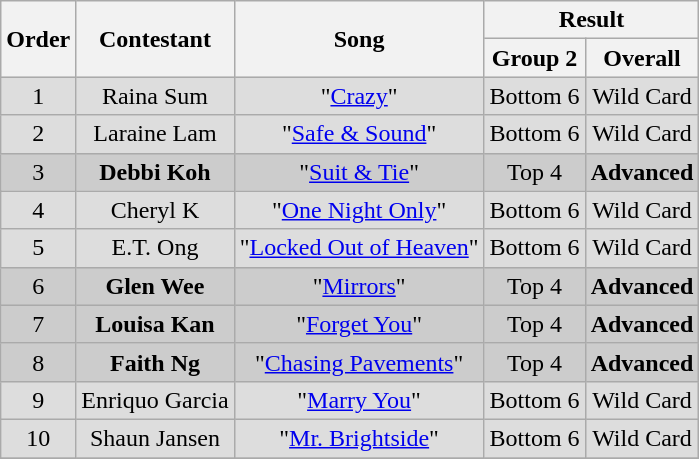<table class="wikitable plainrowheaders" style="text-align:center;">
<tr>
<th rowspan=2 scope="col">Order</th>
<th rowspan=2 scope="col">Contestant</th>
<th rowspan=2 scope="col">Song</th>
<th colspan=2 scope="col">Result</th>
</tr>
<tr>
<th scope="col">Group 2</th>
<th scope="col">Overall</th>
</tr>
<tr style="background:#ddd;">
<td scope="row">1</td>
<td>Raina Sum</td>
<td>"<a href='#'>Crazy</a>"</td>
<td>Bottom 6</td>
<td>Wild Card</td>
</tr>
<tr style="background:#ddd;">
<td>2</td>
<td>Laraine Lam</td>
<td>"<a href='#'>Safe & Sound</a>"</td>
<td>Bottom 6</td>
<td>Wild Card</td>
</tr>
<tr style="background:#ccc;">
<td>3</td>
<td><strong>Debbi Koh</strong></td>
<td>"<a href='#'>Suit & Tie</a>"</td>
<td>Top 4</td>
<td><strong>Advanced</strong></td>
</tr>
<tr style="background:#ddd;">
<td>4</td>
<td>Cheryl K</td>
<td>"<a href='#'>One Night Only</a>"</td>
<td>Bottom 6</td>
<td>Wild Card</td>
</tr>
<tr style="background:#ddd;">
<td>5</td>
<td>E.T. Ong</td>
<td>"<a href='#'>Locked Out of Heaven</a>"</td>
<td>Bottom 6</td>
<td>Wild Card</td>
</tr>
<tr style="background:#ccc;">
<td>6</td>
<td><strong>Glen Wee</strong></td>
<td>"<a href='#'>Mirrors</a>"</td>
<td>Top 4</td>
<td><strong>Advanced</strong></td>
</tr>
<tr style="background:#ccc;">
<td>7</td>
<td><strong>Louisa Kan</strong></td>
<td>"<a href='#'>Forget You</a>"</td>
<td>Top 4</td>
<td><strong>Advanced</strong></td>
</tr>
<tr style="background:#ccc;">
<td>8</td>
<td><strong>Faith Ng</strong></td>
<td>"<a href='#'>Chasing Pavements</a>"</td>
<td>Top 4</td>
<td><strong>Advanced</strong></td>
</tr>
<tr style="background:#ddd;">
<td>9</td>
<td>Enriquo Garcia</td>
<td>"<a href='#'>Marry You</a>"</td>
<td>Bottom 6</td>
<td>Wild Card</td>
</tr>
<tr style="background:#ddd;">
<td>10</td>
<td>Shaun Jansen</td>
<td>"<a href='#'>Mr. Brightside</a>"</td>
<td>Bottom 6</td>
<td>Wild Card</td>
</tr>
<tr>
</tr>
</table>
